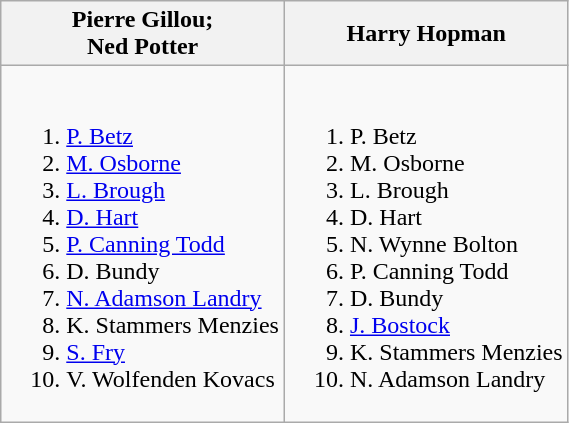<table class="wikitable">
<tr>
<th>Pierre Gillou;<br>Ned Potter</th>
<th>Harry Hopman</th>
</tr>
<tr style="vertical-align: top;">
<td style="white-space: nowrap;"><br><ol><li> <a href='#'>P. Betz</a></li><li> <a href='#'>M. Osborne</a></li><li> <a href='#'>L. Brough</a></li><li> <a href='#'>D. Hart</a></li><li> <a href='#'>P. Canning Todd</a></li><li> D. Bundy</li><li> <a href='#'>N. Adamson Landry</a></li><li> K. Stammers Menzies</li><li> <a href='#'>S. Fry</a></li><li> V. Wolfenden Kovacs</li></ol></td>
<td style="white-space: nowrap;"><br><ol><li> P. Betz</li><li> M. Osborne</li><li> L. Brough</li><li> D. Hart</li><li> N. Wynne Bolton</li><li> P. Canning Todd</li><li> D. Bundy</li><li> <a href='#'>J. Bostock</a></li><li> K. Stammers Menzies</li><li> N. Adamson Landry</li></ol></td>
</tr>
</table>
